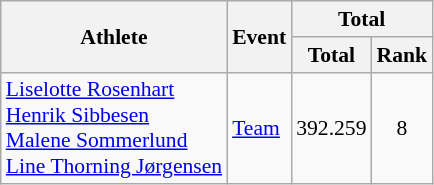<table class=wikitable style="font-size:90%">
<tr>
<th rowspan="2">Athlete</th>
<th rowspan="2">Event</th>
<th colspan="2">Total</th>
</tr>
<tr>
<th>Total</th>
<th>Rank</th>
</tr>
<tr>
<td><a href='#'>Liselotte Rosenhart</a><br> <a href='#'>Henrik Sibbesen</a><br> <a href='#'>Malene Sommerlund</a><br> <a href='#'>Line Thorning Jørgensen</a></td>
<td><a href='#'>Team</a></td>
<td align="center">392.259</td>
<td align="center">8</td>
</tr>
</table>
